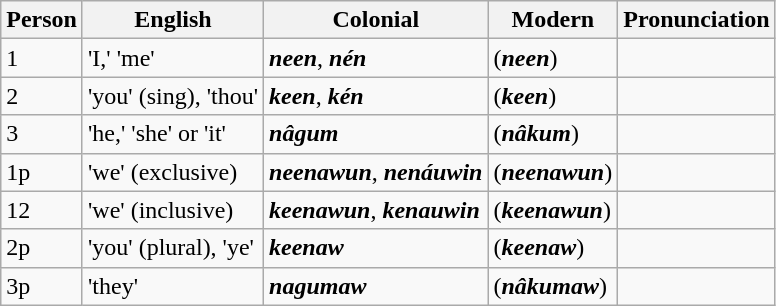<table class="wikitable">
<tr>
<th>Person</th>
<th>English</th>
<th>Colonial</th>
<th>Modern</th>
<th>Pronunciation</th>
</tr>
<tr>
<td>1</td>
<td>'I,' 'me'</td>
<td><strong><em>neen</em></strong>, <strong><em>nén</em></strong></td>
<td>(<strong><em>neen</em></strong>)</td>
<td></td>
</tr>
<tr>
<td>2</td>
<td>'you' (sing), 'thou'</td>
<td><strong><em>keen</em></strong>, <strong><em>kén</em></strong></td>
<td>(<strong><em>keen</em></strong>)</td>
<td></td>
</tr>
<tr>
<td>3</td>
<td>'he,' 'she' or 'it'</td>
<td><strong><em>nâgum</em></strong></td>
<td>(<strong><em>nâkum</em></strong>)</td>
<td></td>
</tr>
<tr>
<td>1p</td>
<td>'we' (exclusive)</td>
<td><strong><em>neenawun</em></strong>, <strong><em>nenáuwin</em></strong></td>
<td>(<strong><em>neenawun</em></strong>)</td>
<td></td>
</tr>
<tr>
<td>12</td>
<td>'we' (inclusive)</td>
<td><strong><em>keenawun</em></strong>, <strong><em>kenauwin</em></strong></td>
<td>(<strong><em>keenawun</em></strong>)</td>
<td></td>
</tr>
<tr>
<td>2p</td>
<td>'you' (plural), 'ye'</td>
<td><strong><em>keenaw</em></strong></td>
<td>(<strong><em>keenaw</em></strong>)</td>
<td></td>
</tr>
<tr>
<td>3p</td>
<td>'they'</td>
<td><strong><em>nagumaw</em></strong></td>
<td>(<strong><em>nâkumaw</em></strong>)</td>
<td></td>
</tr>
</table>
